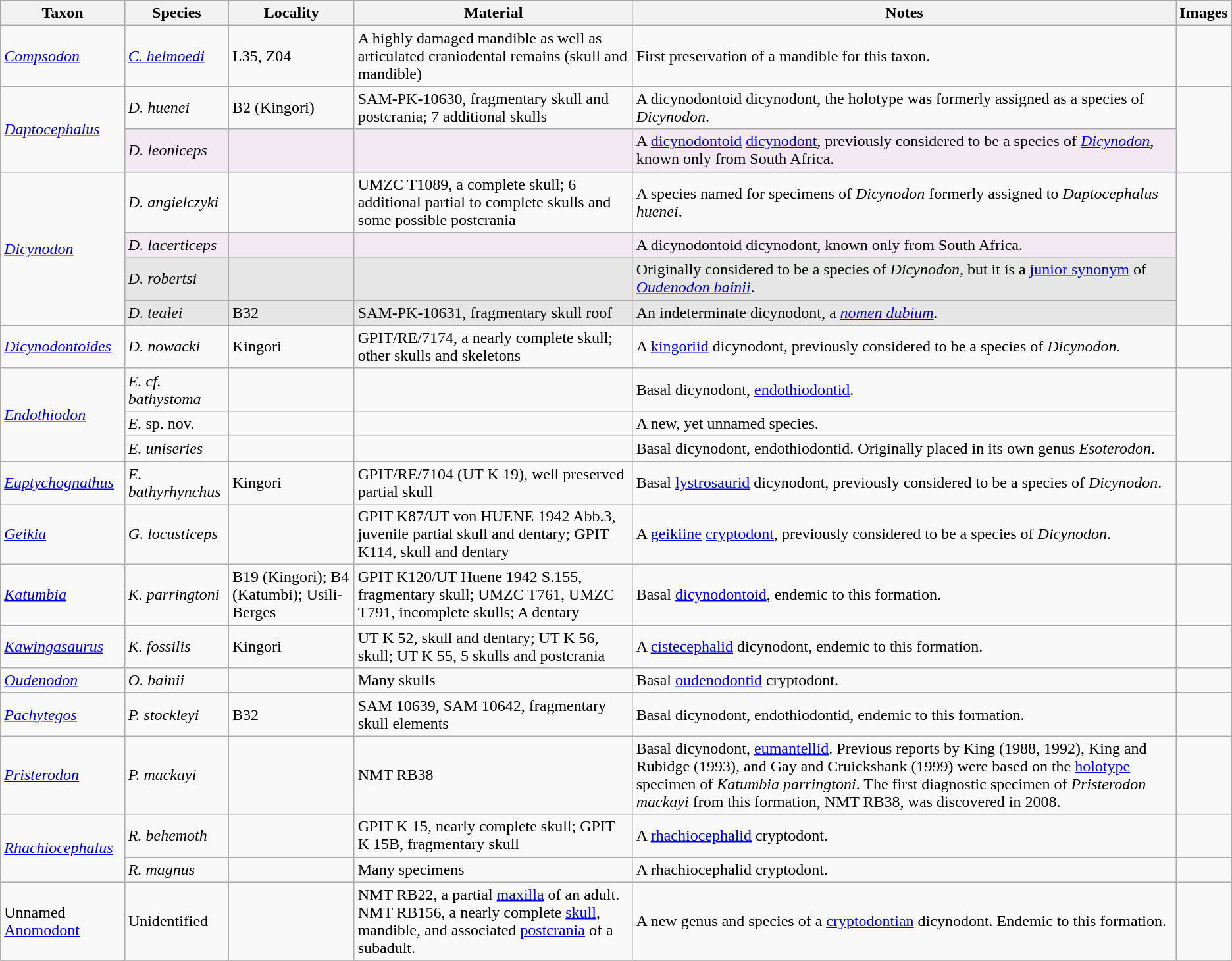<table class="wikitable sortable">
<tr>
<th>Taxon</th>
<th>Species</th>
<th>Locality</th>
<th class="unsortable">Material</th>
<th class="unsortable">Notes</th>
<th class="unsortable">Images</th>
</tr>
<tr>
<td><em><a href='#'>Compsodon</a></em></td>
<td><em><a href='#'>C. helmoedi</a></em></td>
<td>L35, Z04</td>
<td>A highly damaged mandible as well as articulated craniodental remains (skull and mandible)</td>
<td>First preservation of a mandible for this taxon.</td>
<td></td>
</tr>
<tr>
<td Rowspan= "2"><em><a href='#'>Daptocephalus</a></em></td>
<td><em>D. huenei</em></td>
<td>B2 (Kingori)</td>
<td>SAM-PK-10630, fragmentary skull and postcrania; 7 additional skulls</td>
<td>A dicynodontoid dicynodont, the holotype was formerly assigned as a species of <em>Dicynodon</em>.</td>
<td rowspan = 2></td>
</tr>
<tr>
<td style="background:#f3e9f3;"><em>D. leoniceps</em></td>
<td style="background:#f3e9f3;"></td>
<td style="background:#f3e9f3;"></td>
<td style="background:#f3e9f3;">A <a href='#'>dicynodontoid</a> <a href='#'>dicynodont</a>, previously considered to be a species of <em><a href='#'>Dicynodon</a></em>, known only from South Africa.</td>
</tr>
<tr>
<td Rowspan = "4"><em><a href='#'>Dicynodon</a></em></td>
<td><em>D. angielczyki</em></td>
<td></td>
<td>UMZC T1089, a complete skull; 6 additional partial to complete skulls and some possible postcrania</td>
<td>A species named for specimens of <em>Dicynodon</em> formerly assigned to <em>Daptocephalus huenei</em>.</td>
<td rowspan = "4"></td>
</tr>
<tr>
<td style="background:#f3e9f3;"><em>D. lacerticeps</em></td>
<td style="background:#f3e9f3;"></td>
<td style="background:#f3e9f3;"></td>
<td style="background:#f3e9f3;">A dicynodontoid dicynodont, known only from South Africa.</td>
</tr>
<tr style="background:#E6E6E6;">
<td><em>D. robertsi</em></td>
<td></td>
<td></td>
<td>Originally considered to be a species of <em>Dicynodon</em>, but it is a <a href='#'>junior synonym</a> of <em><a href='#'>Oudenodon bainii</a></em>.</td>
</tr>
<tr>
<td style="background:#E6E6E6;"><em>D. tealei</em></td>
<td style="background:#E6E6E6;">B32</td>
<td style="background:#E6E6E6;">SAM-PK-10631, fragmentary skull roof</td>
<td style="background:#E6E6E6;">An indeterminate dicynodont, a <em><a href='#'>nomen dubium</a></em>.</td>
</tr>
<tr>
<td><em><a href='#'>Dicynodontoides</a></em></td>
<td><em>D. nowacki</em></td>
<td>Kingori</td>
<td>GPIT/RE/7174, a nearly complete skull; other skulls and skeletons</td>
<td>A <a href='#'>kingoriid</a> dicynodont, previously considered to be a species of <em>Dicynodon</em>.</td>
<td></td>
</tr>
<tr>
<td rowspan = "3"><em><a href='#'>Endothiodon</a></em></td>
<td><em>E. cf. bathystoma</em></td>
<td></td>
<td></td>
<td>Basal dicynodont, <a href='#'>endothiodontid</a>.</td>
<td rowspan = "3"></td>
</tr>
<tr>
<td><em>E.</em> sp. nov.</td>
<td></td>
<td></td>
<td>A new, yet unnamed species.</td>
</tr>
<tr>
<td><em>E. uniseries</em></td>
<td></td>
<td></td>
<td>Basal dicynodont, endothiodontid. Originally placed in its own genus <em>Esoterodon</em>.</td>
</tr>
<tr>
<td><em><a href='#'>Euptychognathus</a></em></td>
<td><em>E. bathyrhynchus</em></td>
<td>Kingori</td>
<td>GPIT/RE/7104 (UT K 19), well preserved partial skull</td>
<td>Basal <a href='#'>lystrosaurid</a> dicynodont, previously considered to be a species of <em>Dicynodon</em>.</td>
<td></td>
</tr>
<tr>
<td><em><a href='#'>Geikia</a></em></td>
<td><em>G. locusticeps</em></td>
<td></td>
<td>GPIT K87/UT von HUENE 1942 Abb.3, juvenile partial skull and dentary; GPIT K114, skull and dentary</td>
<td>A <a href='#'>geikiine</a> <a href='#'>cryptodont</a>, previously considered to be a species of <em>Dicynodon</em>.</td>
<td></td>
</tr>
<tr>
<td><em><a href='#'>Katumbia</a></em></td>
<td><em>K. parringtoni</em></td>
<td>B19 (Kingori); B4 (Katumbi); Usili-Berges</td>
<td>GPIT K120/UT Huene 1942 S.155, fragmentary skull; UMZC T761, UMZC T791, incomplete skulls; A dentary</td>
<td>Basal <a href='#'>dicynodontoid</a>, endemic to this formation.</td>
<td></td>
</tr>
<tr>
<td><em><a href='#'>Kawingasaurus</a></em></td>
<td><em>K. fossilis</em></td>
<td>Kingori</td>
<td>UT K 52, skull and dentary; UT K 56, skull; UT K 55, 5 skulls and postcrania</td>
<td>A <a href='#'>cistecephalid</a> dicynodont, endemic to this formation.</td>
<td></td>
</tr>
<tr>
<td><em><a href='#'>Oudenodon</a></em></td>
<td><em>O. bainii</em></td>
<td></td>
<td>Many skulls</td>
<td>Basal <a href='#'>oudenodontid</a> cryptodont.</td>
<td></td>
</tr>
<tr>
<td><em><a href='#'>Pachytegos</a></em></td>
<td><em>P. stockleyi</em></td>
<td>B32</td>
<td>SAM 10639, SAM 10642, fragmentary skull elements</td>
<td>Basal dicynodont, endothiodontid, endemic to this formation.</td>
<td></td>
</tr>
<tr>
<td><em><a href='#'>Pristerodon</a></em></td>
<td><em>P. mackayi</em></td>
<td></td>
<td>NMT RB38</td>
<td>Basal dicynodont, <a href='#'>eumantellid</a>. Previous reports by King (1988, 1992), King and Rubidge (1993), and Gay and Cruickshank (1999) were based on the <a href='#'>holotype</a> specimen of <em>Katumbia parringtoni</em>.  The first diagnostic specimen of <em>Pristerodon mackayi</em> from this formation, NMT RB38, was discovered in 2008.</td>
<td></td>
</tr>
<tr>
<td rowspan = "2"><em><a href='#'>Rhachiocephalus</a></em></td>
<td><em>R. behemoth</em></td>
<td></td>
<td>GPIT K 15, nearly complete skull; GPIT K 15B, fragmentary skull</td>
<td>A <a href='#'>rhachiocephalid</a> cryptodont.</td>
<td></td>
</tr>
<tr>
<td><em>R. magnus</em></td>
<td></td>
<td>Many specimens</td>
<td>A rhachiocephalid cryptodont.</td>
<td></td>
</tr>
<tr>
<td>Unnamed <a href='#'>Anomodont</a></td>
<td>Unidentified</td>
<td></td>
<td>NMT RB22, a partial <a href='#'>maxilla</a> of an adult. NMT RB156, a nearly complete <a href='#'>skull</a>, mandible, and associated <a href='#'>postcrania</a> of a subadult.</td>
<td>A new genus and species of a <a href='#'>cryptodontian</a> dicynodont. Endemic to this formation.</td>
<td></td>
</tr>
<tr>
</tr>
</table>
